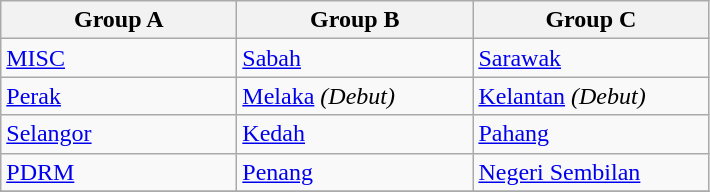<table class="wikitable" style="font-size: 100%; text-align: left;">
<tr>
<th width=150>Group A</th>
<th width=150>Group B</th>
<th width=150>Group C</th>
</tr>
<tr>
<td> <a href='#'>MISC</a></td>
<td> <a href='#'>Sabah</a></td>
<td> <a href='#'>Sarawak</a></td>
</tr>
<tr>
<td> <a href='#'>Perak</a></td>
<td> <a href='#'>Melaka</a> <em>(Debut)</em></td>
<td> <a href='#'>Kelantan</a> <em>(Debut)</em></td>
</tr>
<tr>
<td> <a href='#'>Selangor</a></td>
<td> <a href='#'>Kedah</a></td>
<td> <a href='#'>Pahang</a></td>
</tr>
<tr>
<td><a href='#'>PDRM</a></td>
<td> <a href='#'>Penang</a></td>
<td> <a href='#'>Negeri Sembilan</a></td>
</tr>
<tr>
</tr>
</table>
